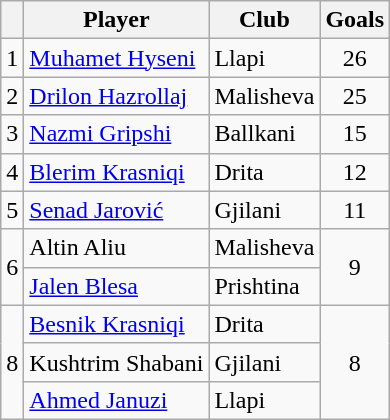<table class="wikitable">
<tr>
<th></th>
<th>Player</th>
<th>Club</th>
<th>Goals</th>
</tr>
<tr>
<td align="center">1</td>
<td> <a href='#'>Muhamet Hyseni</a></td>
<td>Llapi</td>
<td align="center">26</td>
</tr>
<tr>
<td align="center">2</td>
<td> <a href='#'>Drilon Hazrollaj</a></td>
<td>Malisheva</td>
<td align="center">25</td>
</tr>
<tr>
<td align="center">3</td>
<td> <a href='#'>Nazmi Gripshi</a></td>
<td>Ballkani</td>
<td align="center">15</td>
</tr>
<tr>
<td align="center">4</td>
<td> <a href='#'>Blerim Krasniqi</a></td>
<td>Drita</td>
<td align="center">12</td>
</tr>
<tr>
<td align="center">5</td>
<td> <a href='#'>Senad Jarović</a></td>
<td>Gjilani</td>
<td align="center">11</td>
</tr>
<tr>
<td align="center" rowspan="2">6</td>
<td> Altin Aliu</td>
<td>Malisheva</td>
<td align="center" rowspan="2">9</td>
</tr>
<tr>
<td> <a href='#'>Jalen Blesa</a></td>
<td>Prishtina</td>
</tr>
<tr>
<td align="center" rowspan="3">8</td>
<td> <a href='#'>Besnik Krasniqi</a></td>
<td>Drita</td>
<td align="center" rowspan="3">8</td>
</tr>
<tr>
<td> Kushtrim Shabani</td>
<td>Gjilani</td>
</tr>
<tr>
<td> <a href='#'>Ahmed Januzi</a></td>
<td>Llapi</td>
</tr>
</table>
